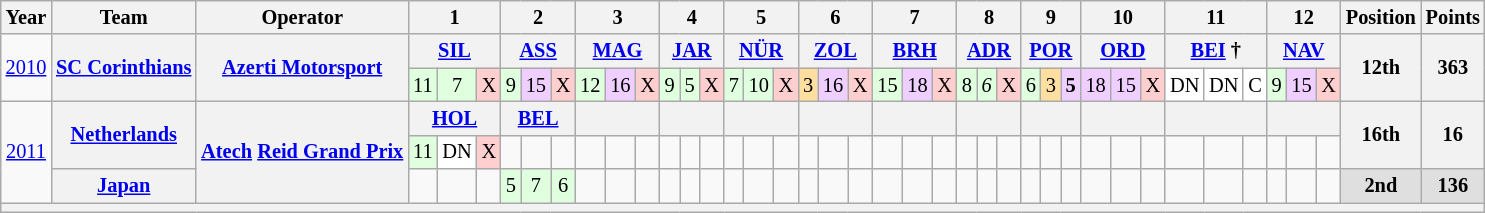<table class="wikitable" style="text-align:center; font-size:85%">
<tr>
<th>Year</th>
<th>Team</th>
<th>Operator</th>
<th colspan=3>1</th>
<th colspan=3>2</th>
<th colspan=3>3</th>
<th colspan=3>4</th>
<th colspan=3>5</th>
<th colspan=3>6</th>
<th colspan=3>7</th>
<th colspan=3>8</th>
<th colspan=3>9</th>
<th colspan=3>10</th>
<th colspan=3>11</th>
<th colspan=3>12</th>
<th>Position</th>
<th>Points</th>
</tr>
<tr>
<td rowspan=2><a href='#'>2010</a></td>
<th rowspan=2 nowrap><a href='#'>SC Corinthians</a></th>
<th rowspan=2 nowrap><a href='#'>Azerti Motorsport</a></th>
<th colspan=3><a href='#'>SIL</a></th>
<th colspan=3><a href='#'>ASS</a></th>
<th colspan=3><a href='#'>MAG</a></th>
<th colspan=3><a href='#'>JAR</a></th>
<th colspan=3><a href='#'>NÜR</a></th>
<th colspan=3><a href='#'>ZOL</a></th>
<th colspan=3><a href='#'>BRH</a></th>
<th colspan=3><a href='#'>ADR</a></th>
<th colspan=3><a href='#'>POR</a></th>
<th colspan=3><a href='#'>ORD</a></th>
<th colspan=3><a href='#'>BEI</a> †</th>
<th colspan=3><a href='#'>NAV</a></th>
<th rowspan=2>12th</th>
<th rowspan=2>363</th>
</tr>
<tr>
<td style="background:#dfffdf;">11</td>
<td style="background:#dfffdf;">7</td>
<td style="background:#ffcfcf;">X</td>
<td style="background:#dfffdf;">9</td>
<td style="background:#efcfff;">15</td>
<td style="background:#ffcfcf;">X</td>
<td style="background:#dfffdf;">12</td>
<td style="background:#efcfff;">16</td>
<td style="background:#ffcfcf;">X</td>
<td style="background:#dfffdf;">9</td>
<td style="background:#dfffdf;">5</td>
<td style="background:#ffcfcf;">X</td>
<td style="background:#dfffdf;">7</td>
<td style="background:#dfffdf;">10</td>
<td style="background:#ffcfcf;">X</td>
<td style="background:#ffdf9f;">3</td>
<td style="background:#efcfff;">16</td>
<td style="background:#ffcfcf;">X</td>
<td style="background:#dfffdf;">15</td>
<td style="background:#efcfff;">18</td>
<td style="background:#ffcfcf;">X</td>
<td style="background:#dfffdf;">8</td>
<td style="background:#dfffdf;"><em>6</em></td>
<td style="background:#ffcfcf;">X</td>
<td style="background:#dfffdf;">6</td>
<td style="background:#ffdf9f;">3</td>
<td style="background:#efcfff;"><strong>5</strong></td>
<td style="background:#efcfff;">18</td>
<td style="background:#efcfff;">15</td>
<td style="background:#ffcfcf;">X</td>
<td style="background:#ffffff;">DN</td>
<td style="background:#ffffff;">DN</td>
<td style="background:#ffffff;">C</td>
<td style="background:#dfffdf;">9</td>
<td style="background:#efcfff;">15</td>
<td style="background:#ffcfcf;">X</td>
</tr>
<tr>
<td rowspan=3><a href='#'>2011</a></td>
<th rowspan=2><a href='#'>Netherlands</a></th>
<th rowspan=3 nowrap><a href='#'>Atech</a> <a href='#'>Reid Grand Prix</a></th>
<th colspan=3><a href='#'>HOL</a></th>
<th colspan=3><a href='#'>BEL</a></th>
<th colspan=3></th>
<th colspan=3></th>
<th colspan=3></th>
<th colspan=3></th>
<th colspan=3></th>
<th colspan=3></th>
<th colspan=3></th>
<th colspan=3></th>
<th colspan=3></th>
<th colspan=3></th>
<th rowspan=2>16th</th>
<th rowspan=2>16</th>
</tr>
<tr>
<td style="background:#dfffdf;">11</td>
<td style="background:#ffffff;">DN</td>
<td style="background:#ffcfcf;">X</td>
<td></td>
<td></td>
<td></td>
<td></td>
<td></td>
<td></td>
<td></td>
<td></td>
<td></td>
<td></td>
<td></td>
<td></td>
<td></td>
<td></td>
<td></td>
<td></td>
<td></td>
<td></td>
<td></td>
<td></td>
<td></td>
<td></td>
<td></td>
<td></td>
<td></td>
<td></td>
<td></td>
<td></td>
<td></td>
<td></td>
<td></td>
<td></td>
<td></td>
</tr>
<tr>
<th><a href='#'>Japan</a></th>
<td></td>
<td></td>
<td></td>
<td style="background:#dfffdf;">5</td>
<td style="background:#dfffdf;">7</td>
<td style="background:#dfffdf;">6</td>
<td></td>
<td></td>
<td></td>
<td></td>
<td></td>
<td></td>
<td></td>
<td></td>
<td></td>
<td></td>
<td></td>
<td></td>
<td></td>
<td></td>
<td></td>
<td></td>
<td></td>
<td></td>
<td></td>
<td></td>
<td></td>
<td></td>
<td></td>
<td></td>
<td></td>
<td></td>
<td></td>
<td></td>
<td></td>
<td></td>
<td style="background:#dfdfdf;"><strong>2nd</strong></td>
<td style="background:#dfdfdf;"><strong>136</strong></td>
</tr>
<tr>
<th colspan="41"></th>
</tr>
</table>
